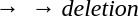<table>
<tr>
<td></td>
<td>→</td>
<td></td>
<td>→</td>
<td><em>deletion</em></td>
</tr>
</table>
